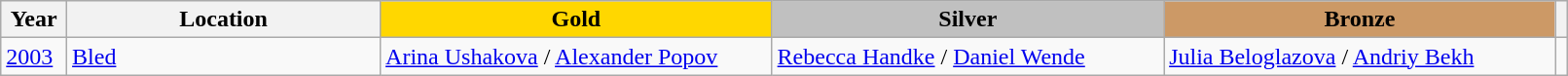<table class="wikitable unsortable" style="text-align:left; width:85%;">
<tr>
<th scope="col" style="text-align:center">Year</th>
<th scope="col" style="text-align:center; width:20%">Location</th>
<td scope="col" style="text-align:center; width:25%; background:gold"><strong>Gold</strong></td>
<td scope="col" style="text-align:center; width:25%; background:silver"><strong>Silver</strong></td>
<td scope="col" style="text-align:center; width:25%; background:#c96"><strong>Bronze</strong></td>
<th scope="col" style="text-align:center"></th>
</tr>
<tr>
<td><a href='#'>2003</a></td>
<td> <a href='#'>Bled</a></td>
<td> <a href='#'>Arina Ushakova</a> / <a href='#'>Alexander Popov</a></td>
<td> <a href='#'>Rebecca Handke</a> / <a href='#'>Daniel Wende</a></td>
<td> <a href='#'>Julia Beloglazova</a> / <a href='#'>Andriy Bekh</a></td>
<td></td>
</tr>
</table>
